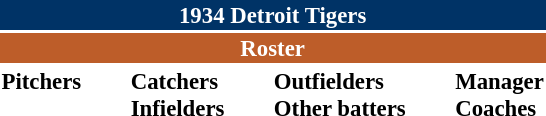<table class="toccolours" style="font-size: 95%;">
<tr>
<th colspan="10" style="background-color: #003366; color: white; text-align: center;">1934 Detroit Tigers</th>
</tr>
<tr>
<td colspan="10" style="background-color: #bd5d29; color: white; text-align: center;"><strong>Roster</strong></td>
</tr>
<tr>
<td valign="top"><strong>Pitchers</strong><br>










</td>
<td width="25px"></td>
<td valign="top"><strong>Catchers</strong><br>


<strong>Infielders</strong>





</td>
<td width="25px"></td>
<td valign="top"><strong>Outfielders</strong><br>




<strong>Other batters</strong>


</td>
<td width="25px"></td>
<td valign="top"><strong>Manager</strong><br>
<strong>Coaches</strong>

</td>
</tr>
</table>
